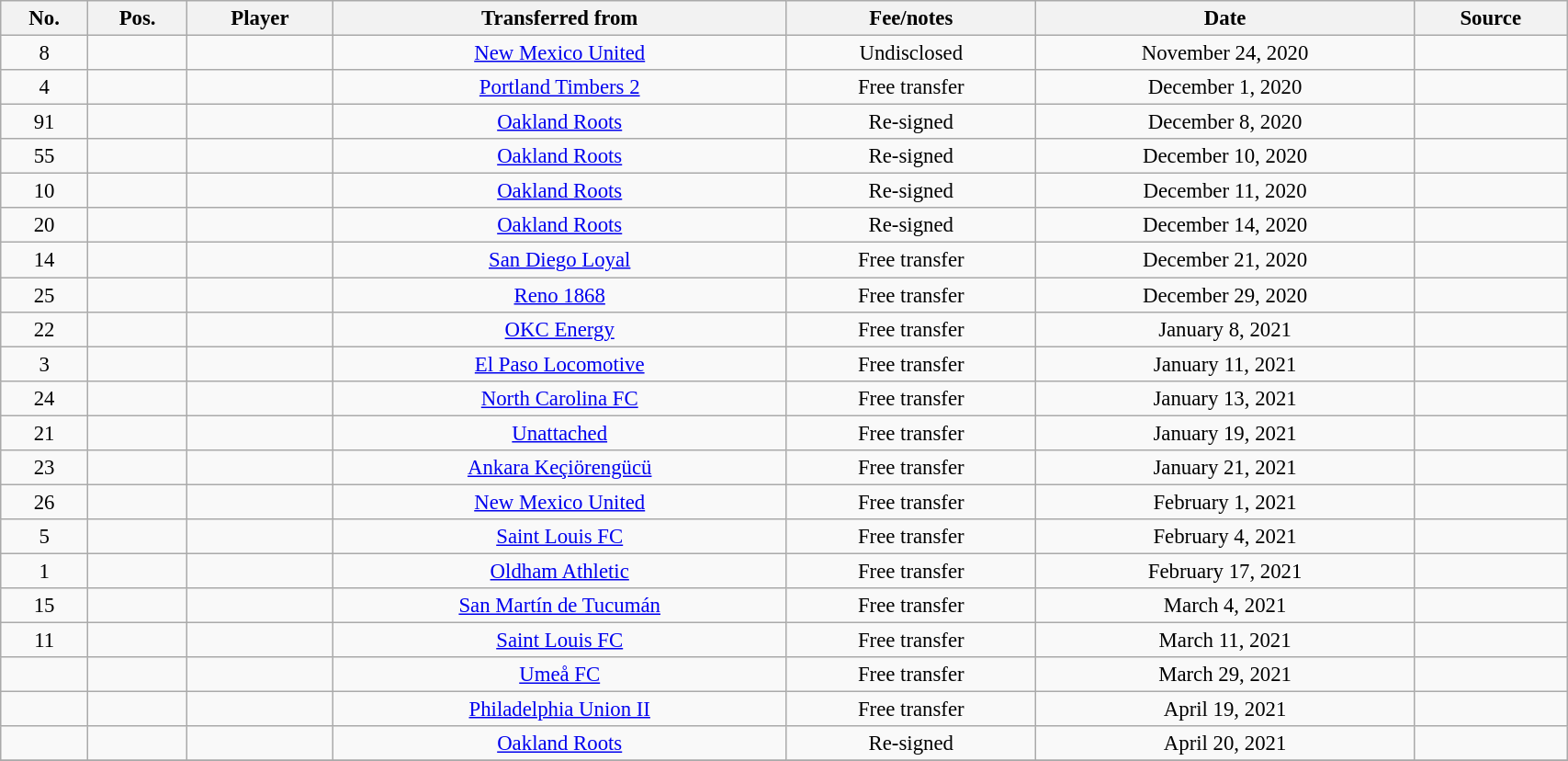<table class="wikitable sortable" style="width:90%; text-align:center; font-size:95%; text-align:left;">
<tr>
<th><strong>No.</strong></th>
<th><strong>Pos.</strong></th>
<th><strong>Player</strong></th>
<th><strong>Transferred from</strong></th>
<th><strong>Fee/notes</strong></th>
<th><strong>Date</strong></th>
<th><strong>Source</strong></th>
</tr>
<tr>
<td align=center>8</td>
<td align=center></td>
<td align=center></td>
<td align=center> <a href='#'>New Mexico United</a></td>
<td align=center>Undisclosed</td>
<td align=center>November 24, 2020</td>
<td align=center></td>
</tr>
<tr>
<td align=center>4</td>
<td align=center></td>
<td align=center></td>
<td align=center> <a href='#'>Portland Timbers 2</a></td>
<td align=center>Free transfer</td>
<td align=center>December 1, 2020</td>
<td align=center></td>
</tr>
<tr>
<td align=center>91</td>
<td align=center></td>
<td align=center></td>
<td align=center> <a href='#'>Oakland Roots</a></td>
<td align=center>Re-signed</td>
<td align=center>December 8, 2020</td>
<td align=center></td>
</tr>
<tr>
<td align=center>55</td>
<td align=center></td>
<td align=center></td>
<td align=center> <a href='#'>Oakland Roots</a></td>
<td align=center>Re-signed</td>
<td align=center>December 10, 2020</td>
<td align=center></td>
</tr>
<tr>
<td align=center>10</td>
<td align=center></td>
<td align=center></td>
<td align=center> <a href='#'>Oakland Roots</a></td>
<td align=center>Re-signed</td>
<td align=center>December 11, 2020</td>
<td align=center></td>
</tr>
<tr>
<td align=center>20</td>
<td align=center></td>
<td align=center></td>
<td align=center> <a href='#'>Oakland Roots</a></td>
<td align=center>Re-signed</td>
<td align=center>December 14, 2020</td>
<td align=center></td>
</tr>
<tr>
<td align=center>14</td>
<td align=center></td>
<td align=center></td>
<td align=center> <a href='#'>San Diego Loyal</a></td>
<td align=center>Free transfer</td>
<td align=center>December 21, 2020</td>
<td align=center></td>
</tr>
<tr>
<td align=center>25</td>
<td align=center></td>
<td align=center></td>
<td align=center> <a href='#'>Reno 1868</a></td>
<td align=center>Free transfer</td>
<td align=center>December 29, 2020</td>
<td align=center></td>
</tr>
<tr>
<td align=center>22</td>
<td align=center></td>
<td align=center></td>
<td align=center> <a href='#'>OKC Energy</a></td>
<td align=center>Free transfer</td>
<td align=center>January 8, 2021</td>
<td align=center></td>
</tr>
<tr>
<td align=center>3</td>
<td align=center></td>
<td align=center></td>
<td align=center> <a href='#'>El Paso Locomotive</a></td>
<td align=center>Free transfer</td>
<td align=center>January 11, 2021</td>
<td align=center></td>
</tr>
<tr>
<td align=center>24</td>
<td align=center></td>
<td align=center></td>
<td align=center> <a href='#'>North Carolina FC</a></td>
<td align=center>Free transfer</td>
<td align=center>January 13, 2021</td>
<td align=center></td>
</tr>
<tr>
<td align=center>21</td>
<td align=center></td>
<td align=center></td>
<td align=center><a href='#'>Unattached</a></td>
<td align=center>Free transfer</td>
<td align=center>January 19, 2021</td>
<td align=center></td>
</tr>
<tr>
<td align=center>23</td>
<td align=center></td>
<td align=center></td>
<td align=center> <a href='#'>Ankara Keçiörengücü</a></td>
<td align=center>Free transfer</td>
<td align=center>January 21, 2021</td>
<td align=center></td>
</tr>
<tr>
<td align=center>26</td>
<td align=center></td>
<td align=center></td>
<td align=center> <a href='#'>New Mexico United</a></td>
<td align=center>Free transfer</td>
<td align=center>February 1, 2021</td>
<td align=center></td>
</tr>
<tr>
<td align=center>5</td>
<td align=center></td>
<td align=center></td>
<td align=center> <a href='#'>Saint Louis FC</a></td>
<td align=center>Free transfer</td>
<td align=center>February 4, 2021</td>
<td align=center></td>
</tr>
<tr>
<td align=center>1</td>
<td align=center></td>
<td align=center></td>
<td align=center> <a href='#'>Oldham Athletic</a></td>
<td align=center>Free transfer</td>
<td align=center>February 17, 2021</td>
<td align=center></td>
</tr>
<tr>
<td align=center>15</td>
<td align=center></td>
<td align=center></td>
<td align=center> <a href='#'>San Martín de Tucumán</a></td>
<td align=center>Free transfer</td>
<td align=center>March 4, 2021</td>
<td align=center></td>
</tr>
<tr>
<td align=center>11</td>
<td align=center></td>
<td align=center></td>
<td align=center> <a href='#'>Saint Louis FC</a></td>
<td align=center>Free transfer</td>
<td align=center>March 11, 2021</td>
<td align=center></td>
</tr>
<tr>
<td align=center></td>
<td align=center></td>
<td align=center></td>
<td align=center> <a href='#'>Umeå FC</a></td>
<td align=center>Free transfer</td>
<td align=center>March 29, 2021</td>
<td align=center></td>
</tr>
<tr>
<td align=center></td>
<td align=center></td>
<td align=center></td>
<td align=center> <a href='#'>Philadelphia Union II</a></td>
<td align=center>Free transfer</td>
<td align=center>April 19, 2021</td>
<td align=center></td>
</tr>
<tr>
<td align=center></td>
<td align=center></td>
<td align=center></td>
<td align=center> <a href='#'>Oakland Roots</a></td>
<td align=center>Re-signed</td>
<td align=center>April 20, 2021</td>
<td align=center></td>
</tr>
<tr>
</tr>
</table>
